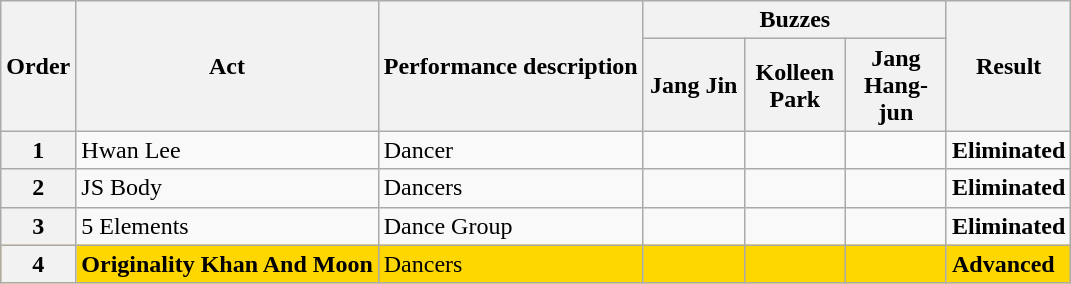<table class="wikitable plainrowheaders">
<tr>
<th rowspan=2>Order</th>
<th rowspan=2>Act</th>
<th rowspan=2>Performance description</th>
<th colspan=3>Buzzes</th>
<th rowspan=2 colspan=3>Result</th>
</tr>
<tr>
<th style="width:60px;">Jang Jin</th>
<th style="width:60px;">Kolleen Park</th>
<th style="width:60px;">Jang Hang-jun</th>
</tr>
<tr>
<th>1</th>
<td>Hwan Lee</td>
<td>Dancer</td>
<td></td>
<td></td>
<td></td>
<td><strong>Eliminated</strong></td>
</tr>
<tr>
<th>2</th>
<td>JS Body</td>
<td>Dancers</td>
<td></td>
<td></td>
<td></td>
<td><strong>Eliminated</strong></td>
</tr>
<tr>
<th>3</th>
<td>5 Elements</td>
<td>Dance Group</td>
<td></td>
<td></td>
<td></td>
<td><strong>Eliminated</strong></td>
</tr>
<tr style="background:gold;">
<th>4</th>
<td><strong>Originality Khan And Moon</strong></td>
<td>Dancers</td>
<td></td>
<td></td>
<td></td>
<td><strong>Advanced</strong></td>
</tr>
</table>
